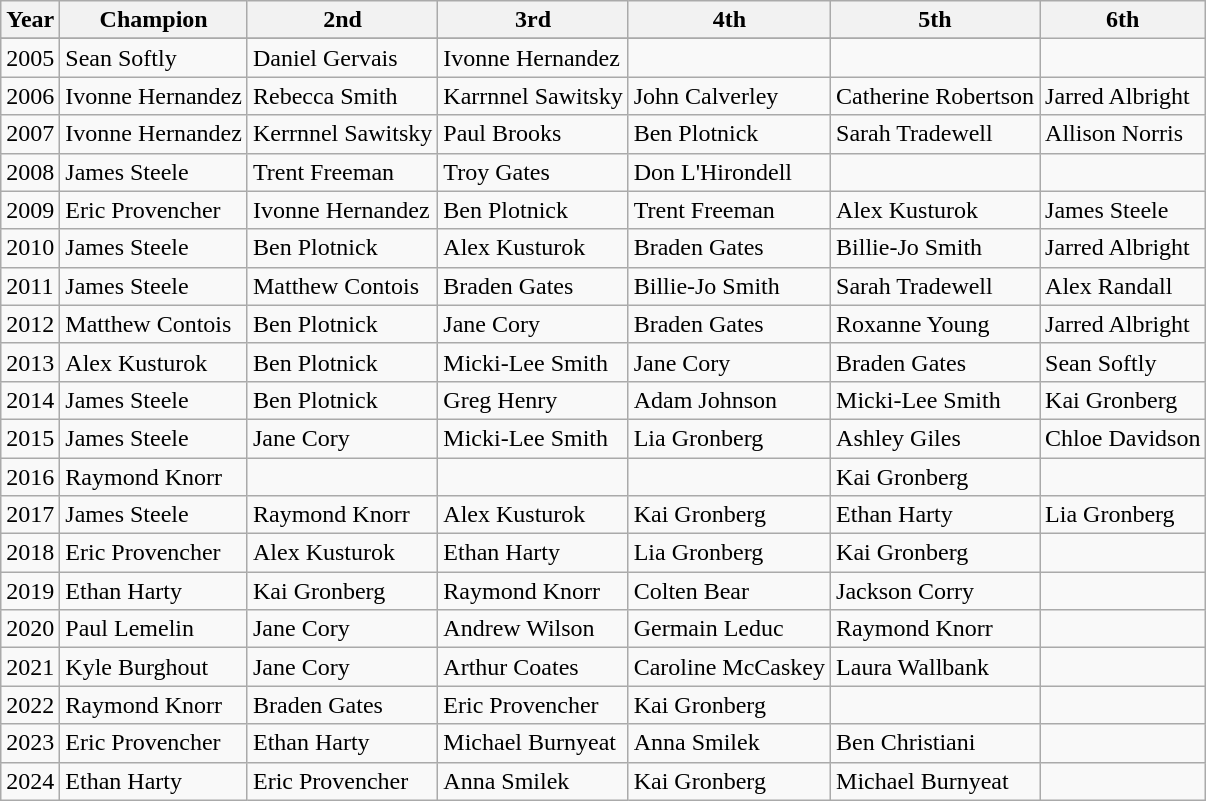<table class="wikitable">
<tr>
<th>Year</th>
<th>Champion</th>
<th>2nd</th>
<th>3rd</th>
<th>4th</th>
<th>5th</th>
<th>6th</th>
</tr>
<tr>
</tr>
<tr>
<td>2005</td>
<td>Sean Softly</td>
<td>Daniel Gervais</td>
<td>Ivonne Hernandez</td>
<td></td>
<td></td>
</tr>
<tr>
<td>2006</td>
<td>Ivonne Hernandez</td>
<td>Rebecca Smith</td>
<td>Karrnnel Sawitsky</td>
<td>John Calverley</td>
<td>Catherine Robertson</td>
<td>Jarred Albright</td>
</tr>
<tr>
<td>2007</td>
<td>Ivonne Hernandez</td>
<td>Kerrnnel Sawitsky</td>
<td>Paul Brooks</td>
<td>Ben Plotnick</td>
<td>Sarah Tradewell</td>
<td>Allison Norris</td>
</tr>
<tr>
<td>2008</td>
<td>James Steele</td>
<td>Trent Freeman</td>
<td>Troy Gates</td>
<td>Don L'Hirondell</td>
<td></td>
</tr>
<tr>
<td>2009</td>
<td>Eric Provencher</td>
<td>Ivonne Hernandez</td>
<td>Ben Plotnick</td>
<td>Trent Freeman</td>
<td>Alex Kusturok</td>
<td>James Steele</td>
</tr>
<tr>
<td>2010</td>
<td>James Steele</td>
<td>Ben Plotnick</td>
<td>Alex Kusturok</td>
<td>Braden Gates</td>
<td>Billie-Jo Smith</td>
<td>Jarred Albright</td>
</tr>
<tr>
<td>2011</td>
<td>James Steele</td>
<td>Matthew Contois</td>
<td>Braden Gates</td>
<td>Billie-Jo Smith</td>
<td>Sarah Tradewell</td>
<td>Alex Randall</td>
</tr>
<tr>
<td>2012</td>
<td>Matthew Contois</td>
<td>Ben Plotnick</td>
<td>Jane Cory</td>
<td>Braden Gates</td>
<td>Roxanne Young</td>
<td>Jarred Albright</td>
</tr>
<tr>
<td>2013</td>
<td>Alex Kusturok</td>
<td>Ben Plotnick</td>
<td>Micki-Lee Smith</td>
<td>Jane Cory</td>
<td>Braden Gates</td>
<td>Sean Softly</td>
</tr>
<tr>
<td>2014</td>
<td>James Steele</td>
<td>Ben Plotnick</td>
<td>Greg Henry</td>
<td>Adam Johnson</td>
<td>Micki-Lee Smith</td>
<td>Kai Gronberg</td>
</tr>
<tr>
<td>2015</td>
<td>James Steele</td>
<td>Jane Cory</td>
<td>Micki-Lee Smith</td>
<td>Lia Gronberg</td>
<td>Ashley Giles</td>
<td>Chloe Davidson</td>
</tr>
<tr>
<td>2016</td>
<td>Raymond Knorr</td>
<td></td>
<td></td>
<td></td>
<td>Kai Gronberg</td>
<td></td>
</tr>
<tr>
<td>2017</td>
<td>James Steele</td>
<td>Raymond Knorr</td>
<td>Alex Kusturok</td>
<td>Kai Gronberg</td>
<td>Ethan Harty</td>
<td>Lia Gronberg</td>
</tr>
<tr>
<td>2018</td>
<td>Eric Provencher</td>
<td>Alex Kusturok</td>
<td>Ethan Harty</td>
<td>Lia Gronberg</td>
<td>Kai Gronberg</td>
<td></td>
</tr>
<tr>
<td>2019</td>
<td>Ethan Harty</td>
<td>Kai Gronberg</td>
<td>Raymond Knorr</td>
<td>Colten Bear</td>
<td>Jackson Corry</td>
<td></td>
</tr>
<tr>
<td>2020</td>
<td>Paul Lemelin</td>
<td>Jane Cory</td>
<td>Andrew Wilson</td>
<td>Germain Leduc</td>
<td>Raymond Knorr</td>
<td></td>
</tr>
<tr>
<td>2021</td>
<td>Kyle Burghout</td>
<td>Jane Cory</td>
<td>Arthur Coates</td>
<td>Caroline McCaskey</td>
<td>Laura Wallbank</td>
<td></td>
</tr>
<tr>
<td>2022</td>
<td>Raymond Knorr</td>
<td>Braden Gates</td>
<td>Eric Provencher</td>
<td>Kai Gronberg</td>
<td></td>
<td></td>
</tr>
<tr>
<td>2023</td>
<td>Eric Provencher</td>
<td>Ethan Harty</td>
<td>Michael Burnyeat</td>
<td>Anna Smilek</td>
<td>Ben Christiani</td>
<td></td>
</tr>
<tr>
<td>2024</td>
<td>Ethan Harty</td>
<td>Eric Provencher</td>
<td>Anna Smilek</td>
<td>Kai Gronberg</td>
<td>Michael Burnyeat</td>
</tr>
</table>
